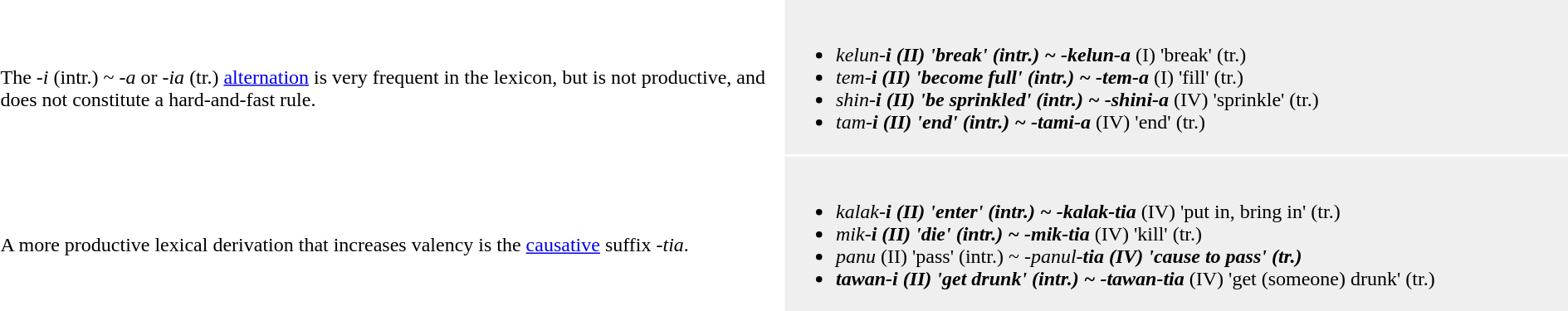<table>
<tr>
<td width="50%"><br>The <em>-i</em> (intr.) ~ <em>-a</em> or <em>-ia</em> (tr.) <a href='#'>alternation</a> is very frequent in the lexicon, but is not productive, and does not constitute a hard-and-fast rule.</td>
<td width="50%"; style="background:#efefef;"><br><ul><li><em>kelun-<strong>i<strong><em> (II) 'break' (intr.) ~ </em>-kelun-</strong>a</em></strong> (I) 'break' (tr.)</li><li><em>tem-<strong>i<strong><em> (II) 'become full' (intr.) ~ </em>-tem-</strong>a</em></strong> (I) 'fill' (tr.)</li><li><em>shin-<strong>i<strong><em> (II) 'be sprinkled' (intr.) ~ </em>-shini-</strong>a</em></strong> (IV) 'sprinkle' (tr.)</li><li><em>tam-<strong>i<strong><em> (II) 'end' (intr.) ~ </em>-tami-</strong>a</em></strong> (IV) 'end' (tr.)</li></ul></td>
</tr>
<tr>
<td width="50%"><br>A more productive lexical derivation that increases valency is the <a href='#'>causative</a> suffix <em>-tia</em>.</td>
<td width="50%"; style="background:#efefef;"><br><ul><li><em>kalak-<strong>i<strong><em> (II) 'enter' (intr.) ~ </em>-kalak-</strong>tia</em></strong> (IV) 'put in, bring in' (tr.)</li><li><em>mik-<strong>i<strong><em> (II) 'die' (intr.) ~ </em>-mik-</strong>tia</em></strong> (IV) 'kill' (tr.)</li><li><em>panu</em> (II) 'pass' (intr.) ~ <em>-panul-<strong>tia<strong><em> (IV) 'cause to pass' (tr.)</li><li></em>tawan-i<em> (II) 'get drunk' (intr.) ~ </em>-tawan-</strong>tia</em></strong> (IV) 'get (someone) drunk' (tr.)</li></ul></td>
</tr>
</table>
